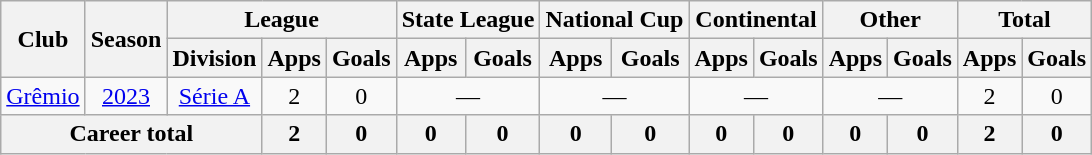<table class="wikitable" style="text-align:center">
<tr>
<th rowspan="2">Club</th>
<th rowspan="2">Season</th>
<th colspan="3">League</th>
<th colspan="2">State League</th>
<th colspan="2">National Cup</th>
<th colspan="2">Continental</th>
<th colspan="2">Other</th>
<th colspan="2">Total</th>
</tr>
<tr>
<th>Division</th>
<th>Apps</th>
<th>Goals</th>
<th>Apps</th>
<th>Goals</th>
<th>Apps</th>
<th>Goals</th>
<th>Apps</th>
<th>Goals</th>
<th>Apps</th>
<th>Goals</th>
<th>Apps</th>
<th>Goals</th>
</tr>
<tr>
<td><a href='#'>Grêmio</a></td>
<td><a href='#'>2023</a></td>
<td><a href='#'>Série A</a></td>
<td>2</td>
<td>0</td>
<td colspan="2">—</td>
<td colspan="2">—</td>
<td colspan="2">—</td>
<td colspan="2">—</td>
<td>2</td>
<td>0</td>
</tr>
<tr>
<th colspan="3">Career total</th>
<th>2</th>
<th>0</th>
<th>0</th>
<th>0</th>
<th>0</th>
<th>0</th>
<th>0</th>
<th>0</th>
<th>0</th>
<th>0</th>
<th>2</th>
<th>0</th>
</tr>
</table>
